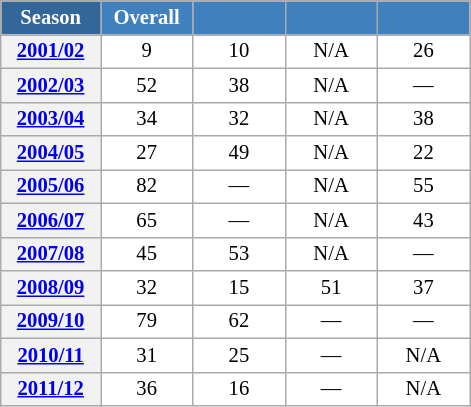<table class="wikitable" style="font-size:86%; text-align:center; border:grey solid 1px; border-collapse:collapse; background:#ffffff;">
<tr>
<th style="background-color:#369; color:white; width:60px;"> Season </th>
<th style="background-color:#4180be; color:white; width:55px;">Overall</th>
<th style="background-color:#4180be; color:white; width:55px;"></th>
<th style="background-color:#4180be; color:white; width:55px;"></th>
<th style="background-color:#4180be; color:white; width:55px;"></th>
</tr>
<tr>
<th scope=row align=center><a href='#'>2001/02</a></th>
<td align=center>9</td>
<td align=center>10</td>
<td align=center>N/A</td>
<td align=center>26</td>
</tr>
<tr>
<th scope=row align=center><a href='#'>2002/03</a></th>
<td align=center>52</td>
<td align=center>38</td>
<td align=center>N/A</td>
<td align=center>—</td>
</tr>
<tr>
<th scope=row align=center><a href='#'>2003/04</a></th>
<td align=center>34</td>
<td align=center>32</td>
<td align=center>N/A</td>
<td align=center>38</td>
</tr>
<tr>
<th scope=row align=center><a href='#'>2004/05</a></th>
<td align=center>27</td>
<td align=center>49</td>
<td align=center>N/A</td>
<td align=center>22</td>
</tr>
<tr>
<th scope=row align=center><a href='#'>2005/06</a></th>
<td align=center>82</td>
<td align=center>—</td>
<td align=center>N/A</td>
<td align=center>55</td>
</tr>
<tr>
<th scope=row align=center><a href='#'>2006/07</a></th>
<td align=center>65</td>
<td align=center>—</td>
<td align=center>N/A</td>
<td align=center>43</td>
</tr>
<tr>
<th scope=row align=center><a href='#'>2007/08</a></th>
<td align=center>45</td>
<td align=center>53</td>
<td align=center>N/A</td>
<td align=center>—</td>
</tr>
<tr>
<th scope=row align=center><a href='#'>2008/09</a></th>
<td align=center>32</td>
<td align=center>15</td>
<td align=center>51</td>
<td align=center>37</td>
</tr>
<tr>
<th scope=row align=center><a href='#'>2009/10</a></th>
<td align=center>79</td>
<td align=center>62</td>
<td align=center>—</td>
<td align=center>—</td>
</tr>
<tr>
<th scope=row align=center><a href='#'>2010/11</a></th>
<td align=center>31</td>
<td align=center>25</td>
<td align=center>—</td>
<td align=center>N/A</td>
</tr>
<tr>
<th scope=row align=center><a href='#'>2011/12</a></th>
<td align=center>36</td>
<td align=center>16</td>
<td align=center>—</td>
<td align=center>N/A</td>
</tr>
</table>
